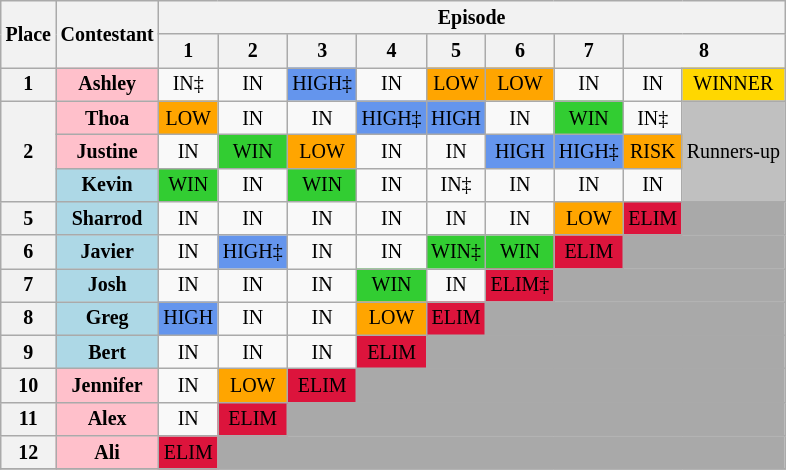<table class="wikitable" style="text-align: center; font-size: 10pt;">
<tr>
<th rowspan="2">Place</th>
<th rowspan="2">Contestant</th>
<th colspan="18">Episode</th>
</tr>
<tr>
<th>1</th>
<th>2</th>
<th>3</th>
<th>4</th>
<th>5</th>
<th>6</th>
<th>7</th>
<th colspan="2">8</th>
</tr>
<tr>
<th>1</th>
<th style="background:pink">Ashley</th>
<td>IN‡</td>
<td>IN</td>
<td style="background:cornflowerblue">HIGH‡</td>
<td>IN</td>
<td style="background:orange">LOW</td>
<td style="background:orange">LOW</td>
<td>IN</td>
<td>IN</td>
<td style="background:gold">WINNER</td>
</tr>
<tr>
<th rowspan="3">2</th>
<th style="background:pink">Thoa</th>
<td style="background:orange">LOW</td>
<td>IN</td>
<td>IN</td>
<td style="background:cornflowerblue">HIGH‡</td>
<td style="background:cornflowerblue">HIGH</td>
<td>IN</td>
<td style="background:limegreen">WIN</td>
<td>IN‡</td>
<td rowspan="3" style="background:silver">Runners-up</td>
</tr>
<tr>
<th style="background:pink">Justine</th>
<td>IN</td>
<td style="background:limegreen">WIN</td>
<td style="background:orange">LOW</td>
<td>IN</td>
<td>IN</td>
<td style="background:cornflowerblue">HIGH</td>
<td style="background:cornflowerblue">HIGH‡</td>
<td style="background:orange">RISK</td>
</tr>
<tr>
<th style="background:lightblue">Kevin</th>
<td style="background:limegreen">WIN</td>
<td>IN</td>
<td style="background:limegreen">WIN</td>
<td>IN</td>
<td>IN‡</td>
<td>IN</td>
<td>IN</td>
<td>IN</td>
</tr>
<tr>
<th>5</th>
<th style="background:lightblue">Sharrod</th>
<td>IN</td>
<td>IN</td>
<td>IN</td>
<td>IN</td>
<td>IN</td>
<td>IN</td>
<td style="background:orange">LOW</td>
<td style="background:crimson">ELIM</td>
<td colspan="13" style="background:Darkgrey;"></td>
</tr>
<tr>
<th>6</th>
<th style="background:lightblue">Javier</th>
<td>IN</td>
<td style="background:cornflowerblue">HIGH‡</td>
<td>IN</td>
<td>IN</td>
<td style="background:limegreen">WIN‡</td>
<td style="background:limegreen">WIN</td>
<td style="background:crimson">ELIM</td>
<td colspan="13" style="background:Darkgrey;"></td>
</tr>
<tr>
<th>7</th>
<th style="background:lightblue">Josh</th>
<td>IN</td>
<td>IN</td>
<td>IN</td>
<td style="background:limegreen">WIN</td>
<td>IN</td>
<td style="background:crimson">ELIM‡</td>
<td colspan="13" style="background:Darkgrey;"></td>
</tr>
<tr>
<th>8</th>
<th style="background:lightblue">Greg</th>
<td style="background:cornflowerblue">HIGH</td>
<td>IN</td>
<td>IN</td>
<td style="background:orange">LOW</td>
<td style="background:crimson">ELIM</td>
<td colspan="13" style="background:Darkgrey;"></td>
</tr>
<tr>
<th>9</th>
<th style="background:lightblue">Bert</th>
<td>IN</td>
<td>IN</td>
<td>IN</td>
<td style="background:crimson">ELIM</td>
<td colspan="13" style="background:Darkgrey;"></td>
</tr>
<tr>
<th>10</th>
<th style="background:pink">Jennifer</th>
<td>IN</td>
<td style="background:orange">LOW</td>
<td style="background:crimson">ELIM</td>
<td colspan="13" style="background:Darkgrey;"></td>
</tr>
<tr>
<th>11</th>
<th style="background:pink">Alex</th>
<td>IN</td>
<td style="background:crimson">ELIM</td>
<td colspan="13" style="background:Darkgrey;"></td>
</tr>
<tr>
<th>12</th>
<th style="background:pink">Ali</th>
<td style="background:crimson">ELIM</td>
<td colspan="13" style="background:Darkgrey;"></td>
</tr>
<tr>
</tr>
</table>
